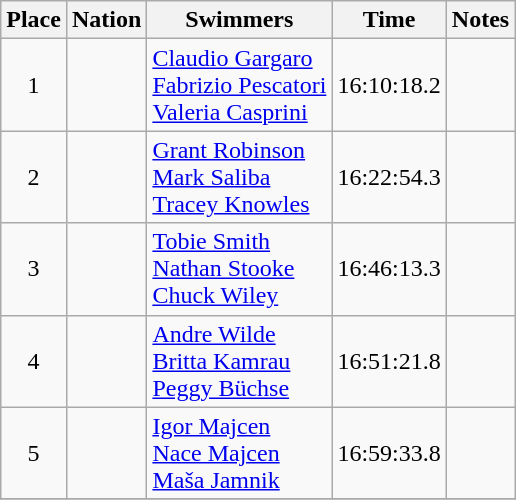<table class="wikitable sortable" style="text-align:center">
<tr>
<th>Place</th>
<th>Nation</th>
<th>Swimmers</th>
<th>Time</th>
<th>Notes</th>
</tr>
<tr>
<td>1</td>
<td align=left></td>
<td align=left><a href='#'>Claudio Gargaro</a><br><a href='#'>Fabrizio Pescatori</a><br><a href='#'>Valeria Casprini</a></td>
<td>16:10:18.2</td>
<td></td>
</tr>
<tr>
<td>2</td>
<td align=left></td>
<td align=left><a href='#'>Grant Robinson</a><br><a href='#'>Mark Saliba</a><br><a href='#'>Tracey Knowles</a></td>
<td>16:22:54.3</td>
<td></td>
</tr>
<tr>
<td>3</td>
<td align=left></td>
<td align=left><a href='#'>Tobie Smith</a><br><a href='#'>Nathan Stooke</a><br><a href='#'>Chuck Wiley</a></td>
<td>16:46:13.3</td>
<td></td>
</tr>
<tr>
<td>4</td>
<td align=left></td>
<td align=left><a href='#'>Andre Wilde</a><br><a href='#'>Britta Kamrau</a><br><a href='#'>Peggy Büchse</a></td>
<td>16:51:21.8</td>
<td></td>
</tr>
<tr>
<td>5</td>
<td align=left></td>
<td align=left><a href='#'>Igor Majcen</a><br><a href='#'>Nace Majcen</a><br><a href='#'>Maša Jamnik</a></td>
<td>16:59:33.8</td>
<td></td>
</tr>
<tr>
</tr>
</table>
